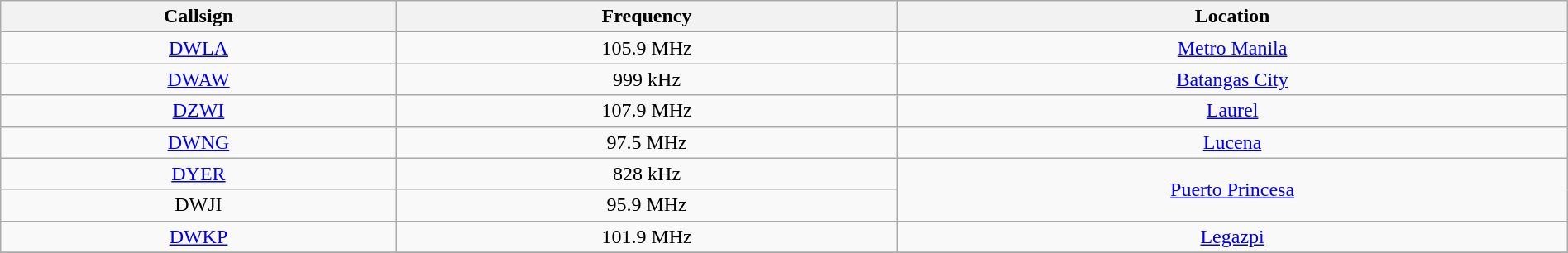<table class="wikitable" style="width:100%; text-align:center;">
<tr>
<th>Callsign</th>
<th>Frequency</th>
<th>Location</th>
</tr>
<tr>
<td><a href='#'>DWLA</a></td>
<td>105.9 MHz</td>
<td><a href='#'>Metro Manila</a></td>
</tr>
<tr>
<td><a href='#'>DWAW</a></td>
<td>999 kHz</td>
<td><a href='#'>Batangas City</a></td>
</tr>
<tr>
<td><a href='#'>DZWI</a></td>
<td>107.9 MHz</td>
<td><a href='#'>Laurel</a></td>
</tr>
<tr>
<td><a href='#'>DWNG</a></td>
<td>97.5 MHz</td>
<td><a href='#'>Lucena</a></td>
</tr>
<tr>
<td><a href='#'>DYER</a></td>
<td>828 kHz</td>
<td rowspan=2><a href='#'>Puerto Princesa</a></td>
</tr>
<tr>
<td>DWJI</td>
<td>95.9 MHz</td>
</tr>
<tr>
<td><a href='#'>DWKP</a></td>
<td>101.9 MHz</td>
<td><a href='#'>Legazpi</a></td>
</tr>
<tr>
</tr>
</table>
